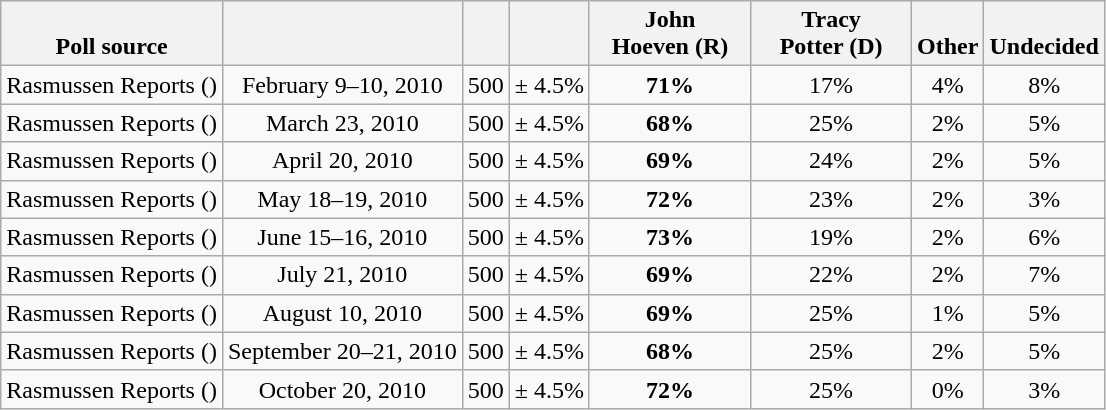<table class="wikitable" style="text-align:center">
<tr valign=bottom>
<th>Poll source</th>
<th></th>
<th></th>
<th></th>
<th style="width:100px;">John<br>Hoeven (R)</th>
<th style="width:100px;">Tracy<br>Potter (D)</th>
<th>Other</th>
<th>Undecided</th>
</tr>
<tr>
<td>Rasmussen Reports ()</td>
<td>February 9–10, 2010</td>
<td>500</td>
<td>± 4.5%</td>
<td><strong>71%</strong></td>
<td>17%</td>
<td>4%</td>
<td>8%</td>
</tr>
<tr>
<td>Rasmussen Reports ()</td>
<td>March 23, 2010</td>
<td>500</td>
<td>± 4.5%</td>
<td><strong>68%</strong></td>
<td>25%</td>
<td>2%</td>
<td>5%</td>
</tr>
<tr>
<td>Rasmussen Reports ()</td>
<td>April 20, 2010</td>
<td>500</td>
<td>± 4.5%</td>
<td><strong>69%</strong></td>
<td>24%</td>
<td>2%</td>
<td>5%</td>
</tr>
<tr>
<td>Rasmussen Reports ()</td>
<td>May 18–19, 2010</td>
<td>500</td>
<td>± 4.5%</td>
<td><strong>72%</strong></td>
<td>23%</td>
<td>2%</td>
<td>3%</td>
</tr>
<tr>
<td>Rasmussen Reports ()</td>
<td>June 15–16, 2010</td>
<td>500</td>
<td>± 4.5%</td>
<td><strong>73%</strong></td>
<td>19%</td>
<td>2%</td>
<td>6%</td>
</tr>
<tr>
<td>Rasmussen Reports ()</td>
<td>July 21, 2010</td>
<td>500</td>
<td>± 4.5%</td>
<td><strong>69%</strong></td>
<td>22%</td>
<td>2%</td>
<td>7%</td>
</tr>
<tr>
<td>Rasmussen Reports ()</td>
<td>August 10, 2010</td>
<td>500</td>
<td>± 4.5%</td>
<td><strong>69%</strong></td>
<td>25%</td>
<td>1%</td>
<td>5%</td>
</tr>
<tr>
<td>Rasmussen Reports   ()</td>
<td>September 20–21, 2010</td>
<td>500</td>
<td>± 4.5%</td>
<td><strong>68%</strong></td>
<td>25%</td>
<td>2%</td>
<td>5%</td>
</tr>
<tr>
<td>Rasmussen Reports   ()</td>
<td>October 20, 2010</td>
<td>500</td>
<td>± 4.5%</td>
<td><strong>72%</strong></td>
<td>25%</td>
<td>0%</td>
<td>3%</td>
</tr>
</table>
